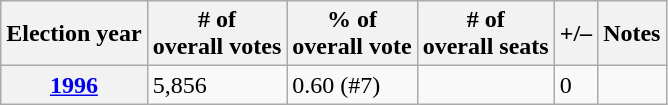<table class=wikitable>
<tr>
<th>Election year</th>
<th># of<br>overall votes</th>
<th>% of<br>overall vote</th>
<th># of<br>overall seats</th>
<th>+/–</th>
<th>Notes</th>
</tr>
<tr>
<th><a href='#'>1996</a></th>
<td>5,856</td>
<td>0.60 (#7)</td>
<td></td>
<td> 0</td>
<td></td>
</tr>
</table>
